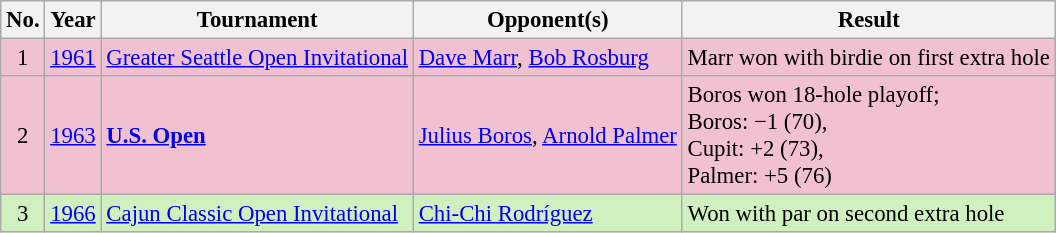<table class="wikitable" style="font-size:95%;">
<tr>
<th>No.</th>
<th>Year</th>
<th>Tournament</th>
<th>Opponent(s)</th>
<th>Result</th>
</tr>
<tr style="background:#F2C1D1;">
<td align=center>1</td>
<td><a href='#'>1961</a></td>
<td><a href='#'>Greater Seattle Open Invitational</a></td>
<td> <a href='#'>Dave Marr</a>,  <a href='#'>Bob Rosburg</a></td>
<td>Marr won with birdie on first extra hole</td>
</tr>
<tr style="background:#F2C1D1;">
<td align=center>2</td>
<td><a href='#'>1963</a></td>
<td><strong><a href='#'>U.S. Open</a></strong></td>
<td> <a href='#'>Julius Boros</a>,  <a href='#'>Arnold Palmer</a></td>
<td>Boros won 18-hole playoff;<br>Boros: −1 (70),<br>Cupit: +2 (73),<br>Palmer: +5 (76)</td>
</tr>
<tr style="background:#D0F0C0;">
<td align=center>3</td>
<td><a href='#'>1966</a></td>
<td><a href='#'>Cajun Classic Open Invitational</a></td>
<td> <a href='#'>Chi-Chi Rodríguez</a></td>
<td>Won with par on second extra hole</td>
</tr>
</table>
